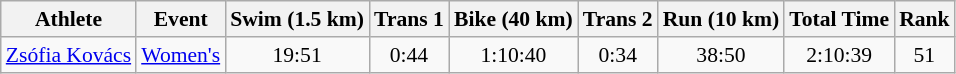<table class=wikitable style="font-size:90%;">
<tr>
<th>Athlete</th>
<th>Event</th>
<th>Swim (1.5 km)</th>
<th>Trans 1</th>
<th>Bike (40 km)</th>
<th>Trans 2</th>
<th>Run (10 km)</th>
<th>Total Time</th>
<th>Rank</th>
</tr>
<tr align=center>
<td align=left><a href='#'>Zsófia Kovács</a></td>
<td align=left><a href='#'>Women's</a></td>
<td>19:51</td>
<td>0:44</td>
<td>1:10:40</td>
<td>0:34</td>
<td>38:50</td>
<td>2:10:39</td>
<td>51</td>
</tr>
</table>
